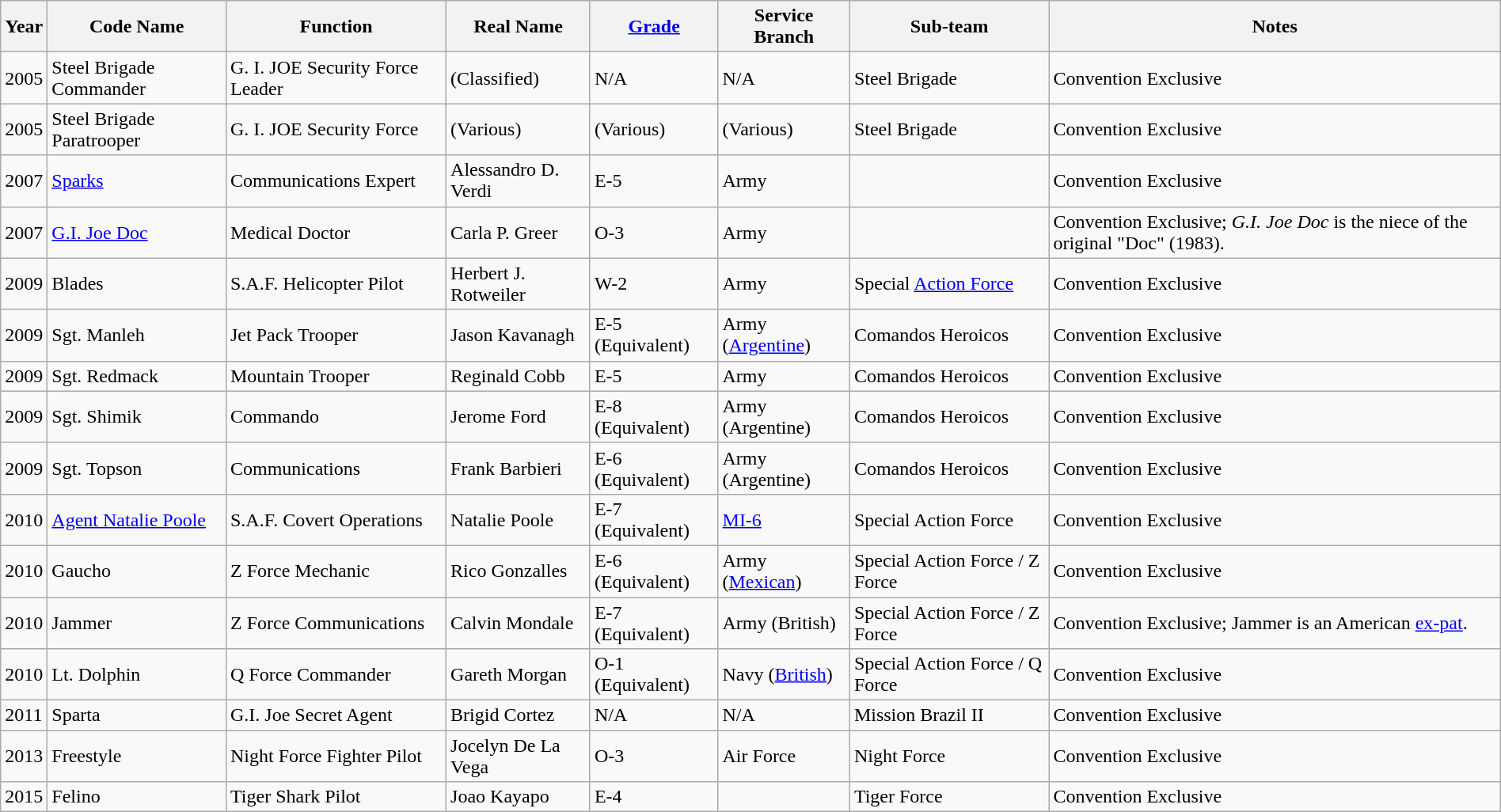<table class="wikitable sortable" align="left" style="margin:auto;">
<tr>
<th>Year</th>
<th>Code Name</th>
<th>Function</th>
<th>Real Name</th>
<th><a href='#'>Grade</a></th>
<th>Service Branch</th>
<th>Sub-team</th>
<th>Notes</th>
</tr>
<tr>
<td>2005</td>
<td>Steel Brigade Commander</td>
<td>G. I. JOE Security Force Leader</td>
<td>(Classified)</td>
<td>N/A</td>
<td>N/A</td>
<td>Steel Brigade</td>
<td>Convention Exclusive</td>
</tr>
<tr>
<td>2005</td>
<td>Steel Brigade Paratrooper</td>
<td>G. I. JOE Security Force</td>
<td>(Various)</td>
<td>(Various)</td>
<td>(Various)</td>
<td>Steel Brigade</td>
<td>Convention Exclusive</td>
</tr>
<tr>
<td>2007</td>
<td><a href='#'>Sparks</a></td>
<td>Communications Expert</td>
<td>Alessandro D. Verdi</td>
<td>E-5</td>
<td>Army</td>
<td></td>
<td>Convention Exclusive</td>
</tr>
<tr>
<td>2007</td>
<td><a href='#'>G.I. Joe Doc</a></td>
<td>Medical Doctor</td>
<td>Carla P. Greer</td>
<td>O-3</td>
<td>Army</td>
<td></td>
<td>Convention Exclusive; <em>G.I. Joe Doc</em> is the niece of the original "Doc" (1983).</td>
</tr>
<tr>
<td>2009</td>
<td>Blades</td>
<td>S.A.F. Helicopter Pilot</td>
<td>Herbert J. Rotweiler</td>
<td>W-2</td>
<td>Army</td>
<td>Special <a href='#'>Action Force</a></td>
<td>Convention Exclusive</td>
</tr>
<tr>
<td>2009</td>
<td>Sgt. Manleh</td>
<td>Jet Pack Trooper</td>
<td>Jason Kavanagh</td>
<td>E-5 (Equivalent)</td>
<td>Army (<a href='#'>Argentine</a>)</td>
<td>Comandos Heroicos</td>
<td>Convention Exclusive</td>
</tr>
<tr>
<td>2009</td>
<td>Sgt. Redmack</td>
<td>Mountain Trooper</td>
<td>Reginald Cobb</td>
<td>E-5</td>
<td>Army</td>
<td>Comandos Heroicos</td>
<td>Convention Exclusive</td>
</tr>
<tr>
<td>2009</td>
<td>Sgt. Shimik</td>
<td>Commando</td>
<td>Jerome Ford</td>
<td>E-8 (Equivalent)</td>
<td>Army (Argentine)</td>
<td>Comandos Heroicos</td>
<td>Convention Exclusive</td>
</tr>
<tr>
<td>2009</td>
<td>Sgt. Topson</td>
<td>Communications</td>
<td>Frank Barbieri</td>
<td>E-6 (Equivalent)</td>
<td>Army (Argentine)</td>
<td>Comandos Heroicos</td>
<td>Convention Exclusive</td>
</tr>
<tr>
<td>2010</td>
<td><a href='#'>Agent Natalie Poole</a></td>
<td>S.A.F. Covert Operations</td>
<td>Natalie Poole</td>
<td>E-7 (Equivalent)</td>
<td><a href='#'>MI-6</a></td>
<td>Special Action Force</td>
<td>Convention Exclusive</td>
</tr>
<tr>
<td>2010</td>
<td>Gaucho</td>
<td>Z Force Mechanic</td>
<td>Rico Gonzalles</td>
<td>E-6 (Equivalent)</td>
<td>Army (<a href='#'>Mexican</a>)</td>
<td>Special Action Force / Z Force</td>
<td>Convention Exclusive</td>
</tr>
<tr>
<td>2010</td>
<td>Jammer</td>
<td>Z Force Communications</td>
<td>Calvin Mondale</td>
<td>E-7 (Equivalent)</td>
<td>Army (British)</td>
<td>Special Action Force / Z Force</td>
<td>Convention Exclusive; Jammer is an American <a href='#'>ex-pat</a>.</td>
</tr>
<tr>
<td>2010</td>
<td>Lt. Dolphin</td>
<td>Q Force Commander</td>
<td>Gareth Morgan</td>
<td>O-1 (Equivalent)</td>
<td>Navy (<a href='#'>British</a>)</td>
<td>Special Action Force / Q Force</td>
<td>Convention Exclusive</td>
</tr>
<tr>
<td>2011</td>
<td>Sparta</td>
<td>G.I. Joe Secret Agent</td>
<td>Brigid Cortez</td>
<td>N/A</td>
<td>N/A</td>
<td>Mission Brazil II</td>
<td>Convention Exclusive</td>
</tr>
<tr>
<td>2013</td>
<td>Freestyle</td>
<td>Night Force Fighter Pilot</td>
<td>Jocelyn De La Vega</td>
<td>O-3</td>
<td>Air Force</td>
<td>Night Force</td>
<td>Convention Exclusive</td>
</tr>
<tr>
<td>2015</td>
<td>Felino</td>
<td>Tiger Shark Pilot</td>
<td>Joao Kayapo</td>
<td>E-4</td>
<td></td>
<td>Tiger Force</td>
<td>Convention Exclusive</td>
</tr>
</table>
